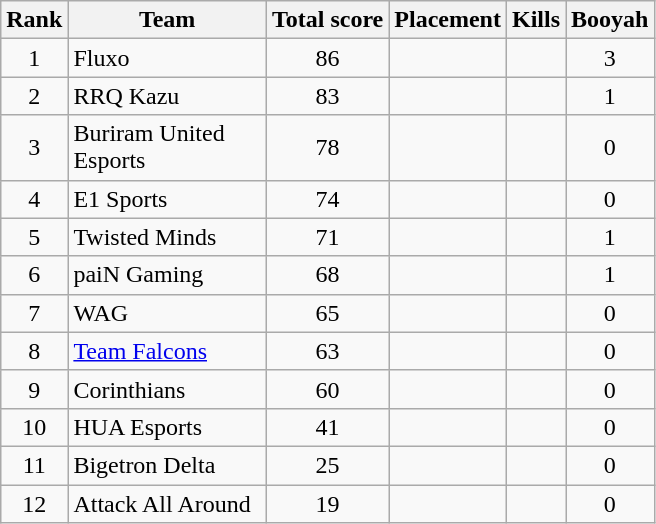<table class="wikitable" style="text-align:center">
<tr>
<th>Rank</th>
<th width="125px">Team</th>
<th>Total score</th>
<th>Placement</th>
<th>Kills</th>
<th>Booyah</th>
</tr>
<tr>
<td>1</td>
<td align=left> Fluxo</td>
<td>86</td>
<td></td>
<td></td>
<td>3</td>
</tr>
<tr>
<td>2</td>
<td align=left> RRQ Kazu</td>
<td>83</td>
<td></td>
<td></td>
<td>1</td>
</tr>
<tr>
<td>3</td>
<td align=left> Buriram United Esports</td>
<td>78</td>
<td></td>
<td></td>
<td>0</td>
</tr>
<tr>
<td>4</td>
<td align=left> E1 Sports</td>
<td>74</td>
<td></td>
<td></td>
<td>0</td>
</tr>
<tr>
<td>5</td>
<td align=left> Twisted Minds</td>
<td>71</td>
<td></td>
<td></td>
<td>1</td>
</tr>
<tr>
<td>6</td>
<td align=left> paiN Gaming</td>
<td>68</td>
<td></td>
<td></td>
<td>1</td>
</tr>
<tr>
<td>7</td>
<td align=left> WAG</td>
<td>65</td>
<td></td>
<td></td>
<td>0</td>
</tr>
<tr>
<td>8</td>
<td align=left> <a href='#'>Team Falcons</a></td>
<td>63</td>
<td></td>
<td></td>
<td>0</td>
</tr>
<tr>
<td>9</td>
<td align=left> Corinthians</td>
<td>60</td>
<td></td>
<td></td>
<td>0</td>
</tr>
<tr>
<td>10</td>
<td align=left> HUA Esports</td>
<td>41</td>
<td></td>
<td></td>
<td>0</td>
</tr>
<tr>
<td>11</td>
<td align=left> Bigetron Delta</td>
<td>25</td>
<td></td>
<td></td>
<td>0</td>
</tr>
<tr>
<td>12</td>
<td align=left> Attack All Around</td>
<td>19</td>
<td></td>
<td></td>
<td>0</td>
</tr>
</table>
